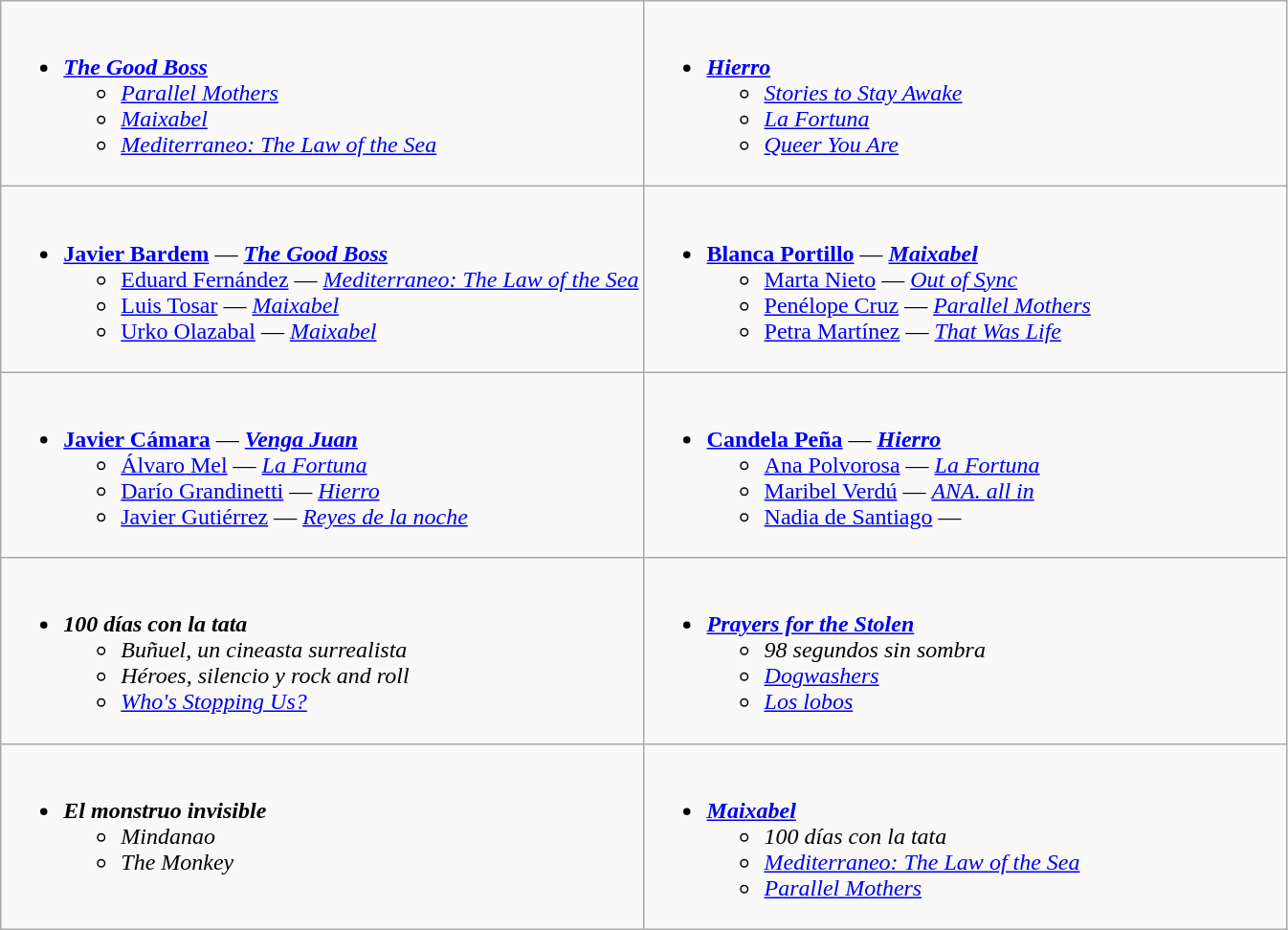<table class=wikitable style="width="100%">
<tr>
<td style="vertical-align:top;" width="50%"><br><ul><li><strong><em><a href='#'>The Good Boss</a></em></strong><ul><li><em><a href='#'>Parallel Mothers</a></em></li><li><em><a href='#'>Maixabel</a></em></li><li><em><a href='#'>Mediterraneo: The Law of the Sea</a></em></li></ul></li></ul></td>
<td style="vertical-align:top;" width="50%"><br><ul><li><strong><em><a href='#'>Hierro</a></em></strong><ul><li><em><a href='#'>Stories to Stay Awake</a></em></li><li><em><a href='#'>La Fortuna</a></em></li><li><em><a href='#'>Queer You Are</a></em></li></ul></li></ul></td>
</tr>
<tr>
<td style="vertical-align:top;" width="50%"><br><ul><li><strong><a href='#'>Javier Bardem</a></strong> — <strong><em><a href='#'>The Good Boss</a></em></strong><ul><li><a href='#'>Eduard Fernández</a> — <em><a href='#'>Mediterraneo: The Law of the Sea</a></em></li><li><a href='#'>Luis Tosar</a> — <em><a href='#'>Maixabel</a></em></li><li><a href='#'>Urko Olazabal</a> — <em><a href='#'>Maixabel</a></em></li></ul></li></ul></td>
<td style="vertical-align:top;" width="50%"><br><ul><li><strong><a href='#'>Blanca Portillo</a></strong> — <strong><em><a href='#'>Maixabel</a></em></strong><ul><li><a href='#'>Marta Nieto</a> — <em><a href='#'>Out of Sync</a></em></li><li><a href='#'>Penélope Cruz</a> — <em><a href='#'>Parallel Mothers</a></em></li><li><a href='#'>Petra Martínez</a> — <em><a href='#'>That Was Life</a></em></li></ul></li></ul></td>
</tr>
<tr>
<td style="vertical-align:top;" width="50%"><br><ul><li><strong><a href='#'>Javier Cámara</a></strong> — <strong><em><a href='#'>Venga Juan</a></em></strong><ul><li><a href='#'>Álvaro Mel</a> — <em><a href='#'>La Fortuna</a></em></li><li><a href='#'>Darío Grandinetti</a> — <em><a href='#'>Hierro</a></em></li><li><a href='#'>Javier Gutiérrez</a> — <em><a href='#'>Reyes de la noche</a></em></li></ul></li></ul></td>
<td style="vertical-align:top;" width="50%"><br><ul><li><strong><a href='#'>Candela Peña</a></strong> — <strong><em><a href='#'>Hierro</a></em></strong><ul><li><a href='#'>Ana Polvorosa</a> — <em><a href='#'>La Fortuna</a></em></li><li><a href='#'>Maribel Verdú</a> — <em><a href='#'>ANA. all in</a></em></li><li><a href='#'>Nadia de Santiago</a> — <em></em></li></ul></li></ul></td>
</tr>
<tr>
<td style="vertical-align:top;" width="50%"><br><ul><li><strong><em>100 días con la tata</em></strong><ul><li><em>Buñuel, un cineasta surrealista</em></li><li><em>Héroes, silencio y rock and roll</em></li><li><em><a href='#'>Who's Stopping Us?</a></em></li></ul></li></ul></td>
<td style="vertical-align:top;" width="50%"><br><ul><li><strong><em><a href='#'>Prayers for the Stolen</a></em></strong><ul><li><em>98 segundos sin sombra</em></li><li><em><a href='#'>Dogwashers</a></em></li><li><em><a href='#'>Los lobos</a></em></li></ul></li></ul></td>
</tr>
<tr>
<td style="vertical-align:top;" width="50%"><br><ul><li><strong><em>El monstruo invisible</em></strong><ul><li><em>Mindanao</em></li><li><em>The Monkey</em></li></ul></li></ul></td>
<td style="vertical-align:top;" width="50%"><br><ul><li><strong><em><a href='#'>Maixabel</a></em></strong><ul><li><em>100 días con la tata</em></li><li><em><a href='#'>Mediterraneo: The Law of the Sea</a></em></li><li><em><a href='#'>Parallel Mothers</a></em></li></ul></li></ul></td>
</tr>
</table>
